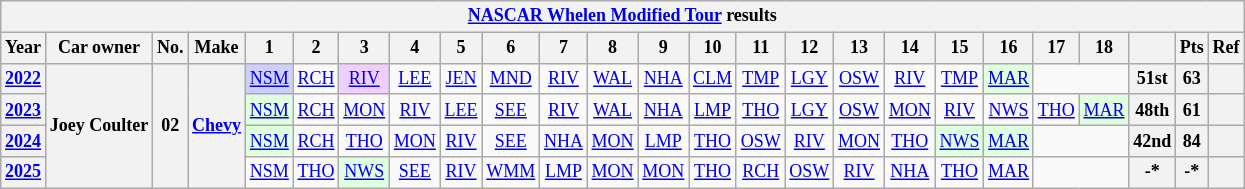<table class="wikitable" style="text-align:center; font-size:75%">
<tr>
<th colspan="36"><a href='#'>NASCAR Whelen Modified Tour</a> results</th>
</tr>
<tr>
<th>Year</th>
<th>Car owner</th>
<th>No.</th>
<th>Make</th>
<th>1</th>
<th>2</th>
<th>3</th>
<th>4</th>
<th>5</th>
<th>6</th>
<th>7</th>
<th>8</th>
<th>9</th>
<th>10</th>
<th>11</th>
<th>12</th>
<th>13</th>
<th>14</th>
<th>15</th>
<th>16</th>
<th>17</th>
<th>18</th>
<th></th>
<th>Pts</th>
<th>Ref</th>
</tr>
<tr>
<th><a href='#'>2022</a></th>
<th rowspan=4>Joey Coulter</th>
<th rowspan=4>02</th>
<th rowspan=4><a href='#'>Chevy</a></th>
<td style="background:#CFCFFF;"><a href='#'>NSM</a><br></td>
<td><a href='#'>RCH</a></td>
<td style="background:#EFCFFF;"><a href='#'>RIV</a><br></td>
<td><a href='#'>LEE</a></td>
<td><a href='#'>JEN</a></td>
<td><a href='#'>MND</a></td>
<td><a href='#'>RIV</a></td>
<td><a href='#'>WAL</a></td>
<td><a href='#'>NHA</a></td>
<td><a href='#'>CLM</a></td>
<td><a href='#'>TMP</a></td>
<td><a href='#'>LGY</a></td>
<td><a href='#'>OSW</a></td>
<td><a href='#'>RIV</a></td>
<td><a href='#'>TMP</a></td>
<td style="background:#DFFFDF;"><a href='#'>MAR</a><br></td>
<td colspan=2></td>
<th>51st</th>
<th>63</th>
<th></th>
</tr>
<tr>
<th><a href='#'>2023</a></th>
<td style="background:#DFFFDF;"><a href='#'>NSM</a><br></td>
<td><a href='#'>RCH</a></td>
<td><a href='#'>MON</a></td>
<td><a href='#'>RIV</a></td>
<td><a href='#'>LEE</a></td>
<td><a href='#'>SEE</a></td>
<td><a href='#'>RIV</a></td>
<td><a href='#'>WAL</a></td>
<td><a href='#'>NHA</a></td>
<td><a href='#'>LMP</a></td>
<td><a href='#'>THO</a></td>
<td><a href='#'>LGY</a></td>
<td><a href='#'>OSW</a></td>
<td><a href='#'>MON</a></td>
<td><a href='#'>RIV</a></td>
<td><a href='#'>NWS</a></td>
<td><a href='#'>THO</a></td>
<td style="background:#DFFFDF;"><a href='#'>MAR</a><br></td>
<th>48th</th>
<th>61</th>
<th></th>
</tr>
<tr>
<th><a href='#'>2024</a></th>
<td style="background:#DFFFDF;"><a href='#'>NSM</a><br></td>
<td><a href='#'>RCH</a></td>
<td><a href='#'>THO</a></td>
<td><a href='#'>MON</a></td>
<td><a href='#'>RIV</a></td>
<td><a href='#'>SEE</a></td>
<td><a href='#'>NHA</a></td>
<td><a href='#'>MON</a></td>
<td><a href='#'>LMP</a></td>
<td><a href='#'>THO</a></td>
<td><a href='#'>OSW</a></td>
<td><a href='#'>RIV</a></td>
<td><a href='#'>MON</a></td>
<td><a href='#'>THO</a></td>
<td style="background:#DFFFDF;"><a href='#'>NWS</a><br></td>
<td style="background:#DFFFDF;"><a href='#'>MAR</a><br></td>
<td colspan=2></td>
<th>42nd</th>
<th>84</th>
<th></th>
</tr>
<tr>
<th><a href='#'>2025</a></th>
<td><a href='#'>NSM</a></td>
<td><a href='#'>THO</a></td>
<td style="background:#DFFFDF;"><a href='#'>NWS</a><br></td>
<td><a href='#'>SEE</a></td>
<td><a href='#'>RIV</a></td>
<td><a href='#'>WMM</a></td>
<td><a href='#'>LMP</a></td>
<td><a href='#'>MON</a></td>
<td><a href='#'>MON</a></td>
<td><a href='#'>THO</a></td>
<td><a href='#'>RCH</a></td>
<td><a href='#'>OSW</a></td>
<td><a href='#'>RIV</a></td>
<td><a href='#'>NHA</a></td>
<td><a href='#'>THO</a></td>
<td><a href='#'>MAR</a></td>
<td colspan=2></td>
<th>-*</th>
<th>-*</th>
<th></th>
</tr>
</table>
